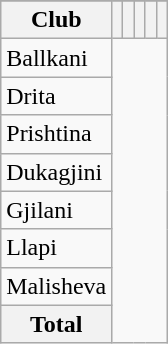<table class="wikitable floatright">
<tr>
</tr>
<tr>
<th>Club</th>
<th></th>
<th></th>
<th></th>
<th></th>
<th></th>
</tr>
<tr>
<td>Ballkani<br></td>
</tr>
<tr>
<td>Drita<br></td>
</tr>
<tr>
<td>Prishtina<br></td>
</tr>
<tr>
<td>Dukagjini<br></td>
</tr>
<tr>
<td>Gjilani<br></td>
</tr>
<tr>
<td>Llapi<br></td>
</tr>
<tr>
<td>Malisheva<br></td>
</tr>
<tr>
<th>Total<br></th>
</tr>
</table>
